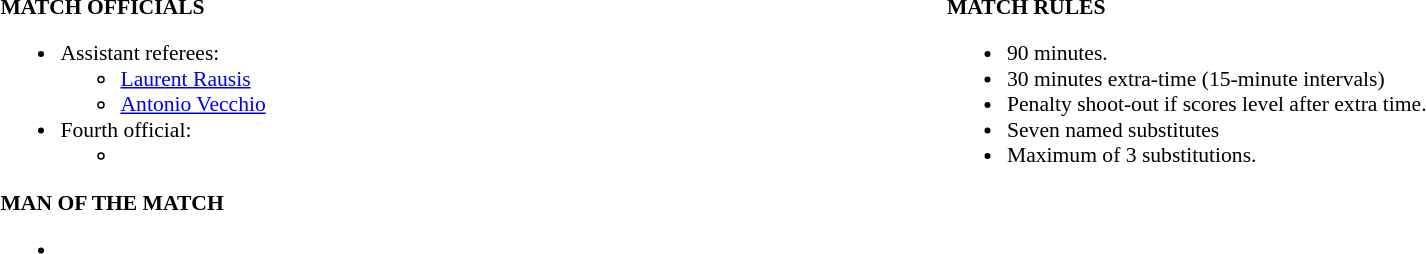<table width=100% style="font-size: 90%">
<tr>
<td width=50% valign=top><br><strong>MATCH OFFICIALS</strong><ul><li>Assistant referees:<ul><li> <a href='#'>Laurent Rausis</a></li><li> <a href='#'>Antonio Vecchio</a></li></ul></li><li>Fourth official:<ul><li></li></ul></li></ul><strong>MAN OF THE MATCH</strong><ul><li></li></ul></td>
<td width=50% valign=top><br><strong>MATCH RULES</strong><ul><li>90 minutes.</li><li>30 minutes extra-time (15-minute intervals)</li><li>Penalty shoot-out if scores level after extra time.</li><li>Seven named substitutes</li><li>Maximum of 3 substitutions.</li></ul></td>
</tr>
</table>
